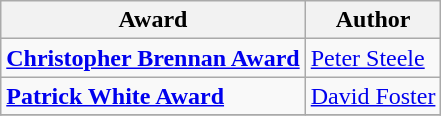<table class="wikitable">
<tr>
<th>Award</th>
<th>Author</th>
</tr>
<tr>
<td><strong><a href='#'>Christopher Brennan Award</a></strong></td>
<td><a href='#'>Peter Steele</a></td>
</tr>
<tr>
<td><strong><a href='#'>Patrick White Award</a></strong></td>
<td><a href='#'>David Foster</a></td>
</tr>
<tr>
</tr>
</table>
